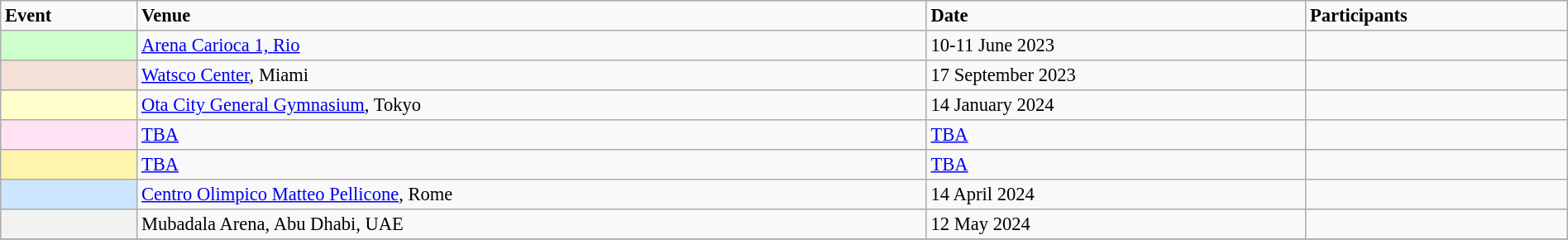<table class="wikitable" style="text-align: left; font-size: 94%; width: 100%;">
<tr>
<td><strong>Event</strong></td>
<td><strong>Venue</strong></td>
<td><strong>Date</strong></td>
<td><strong>Participants</strong></td>
</tr>
<tr>
<th scope="row" align="center" style="background: #ccffcc;  text-align: left"></th>
<td><a href='#'>Arena Carioca 1, Rio</a></td>
<td>10-11 June 2023</td>
<td></td>
</tr>
<tr>
<th scope="row" align="center" style="background: #f4e0d7;  text-align: left"></th>
<td><a href='#'>Watsco Center</a>, Miami</td>
<td>17 September 2023</td>
</tr>
<tr>
<th scope="row" align="center" style="background: #ffffcc;  text-align: left"></th>
<td><a href='#'>Ota City General Gymnasium</a>, Tokyo</td>
<td>14 January 2024</td>
<td></td>
</tr>
<tr>
<th scope="row" align="center" style="background: #ffe2f4;  text-align: left"></th>
<td><a href='#'>TBA</a></td>
<td><a href='#'>TBA</a></td>
<td></td>
</tr>
<tr>
<th scope="row" align="center" style="background: #fff4ab;  text-align: left"></th>
<td><a href='#'>TBA</a></td>
<td><a href='#'>TBA</a></td>
<td></td>
</tr>
<tr>
<th scope="row" align="center" style="background: #cce6ff;  text-align: left"></th>
<td><a href='#'>Centro Olimpico Matteo Pellicone</a>, Rome</td>
<td>14 April 2024</td>
<td></td>
</tr>
<tr>
<th scope="row" align="center" style="background: #cde6gf;  text-align: left"></th>
<td>Mubadala Arena, Abu Dhabi, UAE</td>
<td>12 May 2024</td>
<td></td>
</tr>
<tr>
</tr>
</table>
